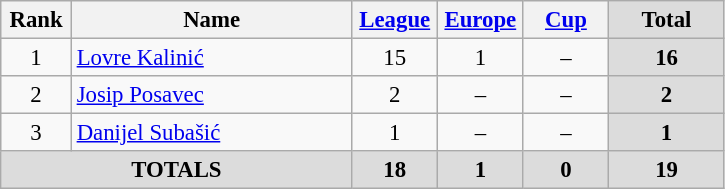<table class="wikitable" style="font-size: 95%; text-align: center;">
<tr>
<th width=40>Rank</th>
<th width=180>Name</th>
<th width=50><a href='#'>League</a></th>
<th width=50><a href='#'>Europe</a></th>
<th width=50><a href='#'>Cup</a></th>
<th width=70 style="background: #DCDCDC">Total</th>
</tr>
<tr>
<td rowspan=1>1</td>
<td style="text-align:left;"> <a href='#'>Lovre Kalinić</a></td>
<td>15</td>
<td>1</td>
<td>–</td>
<th style="background: #DCDCDC">16</th>
</tr>
<tr>
<td rowspan=1>2</td>
<td style="text-align:left;"> <a href='#'>Josip Posavec</a></td>
<td>2</td>
<td>–</td>
<td>–</td>
<th style="background: #DCDCDC">2</th>
</tr>
<tr>
<td rowspan=1>3</td>
<td style="text-align:left;"> <a href='#'>Danijel Subašić</a></td>
<td>1</td>
<td>–</td>
<td>–</td>
<th style="background: #DCDCDC">1</th>
</tr>
<tr>
<th colspan="2" align="center" style="background: #DCDCDC">TOTALS</th>
<th style="background: #DCDCDC">18</th>
<th style="background: #DCDCDC">1</th>
<th style="background: #DCDCDC">0</th>
<th style="background: #DCDCDC">19</th>
</tr>
</table>
